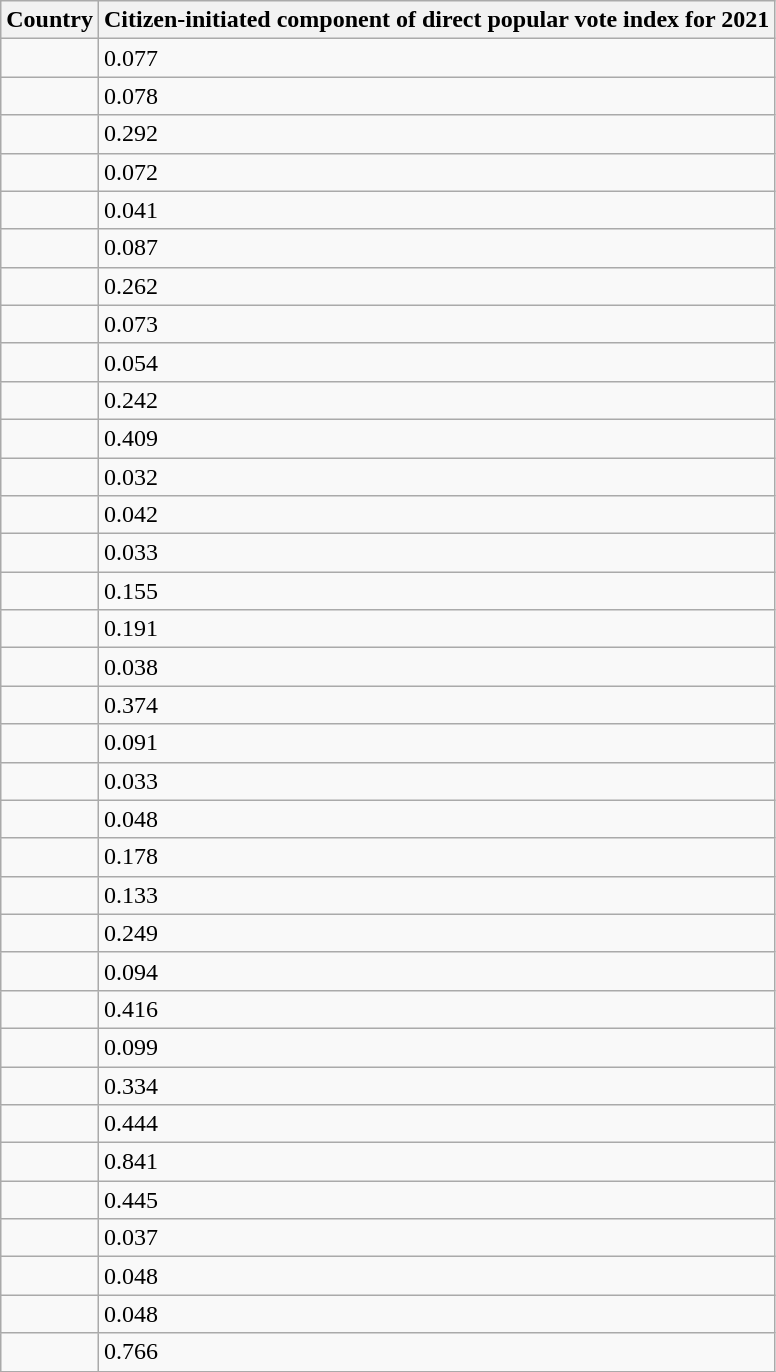<table class="wikitable sortable mw-collapsible mw-collapsed">
<tr>
<th>Country</th>
<th>Citizen-initiated component of direct popular vote index for 2021</th>
</tr>
<tr>
<td></td>
<td>0.077</td>
</tr>
<tr>
<td></td>
<td>0.078</td>
</tr>
<tr>
<td></td>
<td>0.292</td>
</tr>
<tr>
<td></td>
<td>0.072</td>
</tr>
<tr>
<td></td>
<td>0.041</td>
</tr>
<tr>
<td></td>
<td>0.087</td>
</tr>
<tr>
<td></td>
<td>0.262</td>
</tr>
<tr>
<td></td>
<td>0.073</td>
</tr>
<tr>
<td></td>
<td>0.054</td>
</tr>
<tr>
<td></td>
<td>0.242</td>
</tr>
<tr>
<td></td>
<td>0.409</td>
</tr>
<tr>
<td></td>
<td>0.032</td>
</tr>
<tr>
<td></td>
<td>0.042</td>
</tr>
<tr>
<td></td>
<td>0.033</td>
</tr>
<tr>
<td></td>
<td>0.155</td>
</tr>
<tr>
<td></td>
<td>0.191</td>
</tr>
<tr>
<td></td>
<td>0.038</td>
</tr>
<tr>
<td></td>
<td>0.374</td>
</tr>
<tr>
<td></td>
<td>0.091</td>
</tr>
<tr>
<td></td>
<td>0.033</td>
</tr>
<tr>
<td></td>
<td>0.048</td>
</tr>
<tr>
<td></td>
<td>0.178</td>
</tr>
<tr>
<td></td>
<td>0.133</td>
</tr>
<tr>
<td></td>
<td>0.249</td>
</tr>
<tr>
<td></td>
<td>0.094</td>
</tr>
<tr>
<td></td>
<td>0.416</td>
</tr>
<tr>
<td></td>
<td>0.099</td>
</tr>
<tr>
<td></td>
<td>0.334</td>
</tr>
<tr>
<td></td>
<td>0.444</td>
</tr>
<tr>
<td></td>
<td>0.841</td>
</tr>
<tr>
<td></td>
<td>0.445</td>
</tr>
<tr>
<td></td>
<td>0.037</td>
</tr>
<tr>
<td></td>
<td>0.048</td>
</tr>
<tr>
<td></td>
<td>0.048</td>
</tr>
<tr>
<td></td>
<td>0.766</td>
</tr>
</table>
